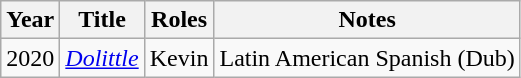<table class="wikitable sortable">
<tr>
<th>Year</th>
<th>Title</th>
<th>Roles</th>
<th>Notes</th>
</tr>
<tr>
<td>2020</td>
<td><em><a href='#'>Dolittle</a></em></td>
<td>Kevin</td>
<td>Latin American Spanish (Dub)</td>
</tr>
</table>
